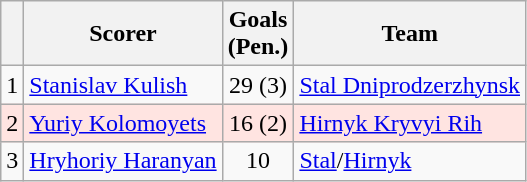<table class="wikitable">
<tr>
<th></th>
<th>Scorer</th>
<th>Goals<br>(Pen.)</th>
<th>Team</th>
</tr>
<tr>
<td>1</td>
<td> <a href='#'>Stanislav Kulish</a></td>
<td align=center>29 (3)</td>
<td><a href='#'>Stal Dniprodzerzhynsk</a></td>
</tr>
<tr bgcolor=FFE4E1>
<td>2</td>
<td> <a href='#'>Yuriy Kolomoyets</a></td>
<td align=center>16 (2)</td>
<td><a href='#'>Hirnyk Kryvyi Rih</a></td>
</tr>
<tr>
<td>3</td>
<td> <a href='#'>Hryhoriy Haranyan</a></td>
<td align=center>10</td>
<td><a href='#'>Stal</a>/<a href='#'>Hirnyk</a></td>
</tr>
</table>
